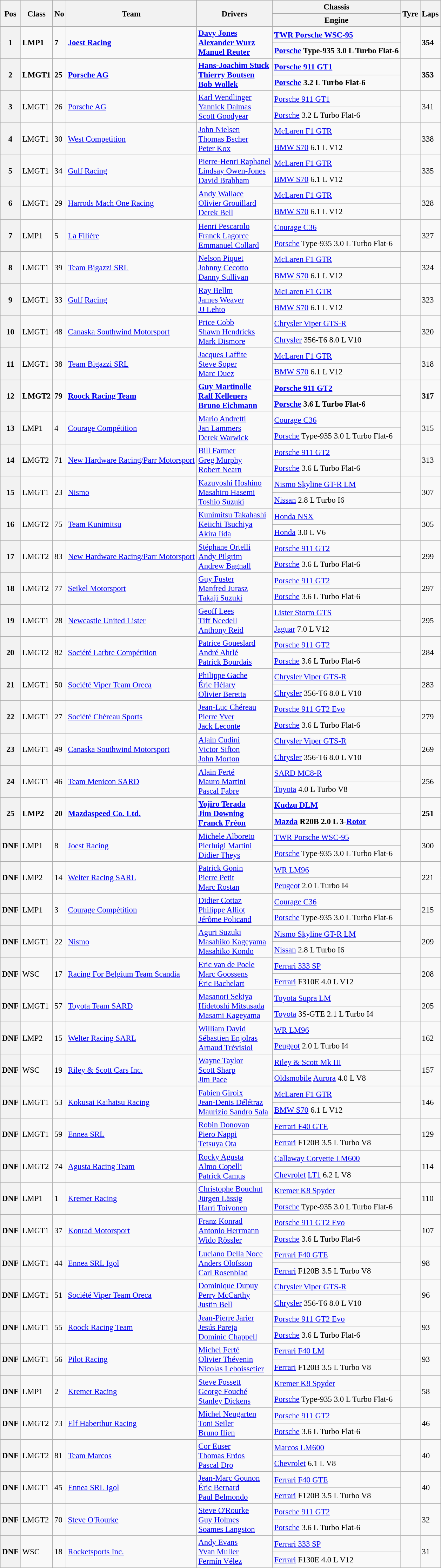<table class="wikitable" style="font-size: 95%;">
<tr>
<th rowspan=2>Pos</th>
<th rowspan=2>Class</th>
<th rowspan=2>No</th>
<th rowspan=2>Team</th>
<th rowspan=2>Drivers</th>
<th>Chassis</th>
<th rowspan=2>Tyre</th>
<th rowspan=2>Laps</th>
</tr>
<tr>
<th>Engine</th>
</tr>
<tr style="font-weight:bold">
<th rowspan=2>1</th>
<td rowspan=2>LMP1</td>
<td rowspan=2>7</td>
<td rowspan=2> <a href='#'>Joest Racing</a></td>
<td rowspan=2> <a href='#'>Davy Jones</a><br> <a href='#'>Alexander Wurz</a><br> <a href='#'>Manuel Reuter</a></td>
<td><a href='#'>TWR Porsche WSC-95</a></td>
<td rowspan=2></td>
<td rowspan=2>354</td>
</tr>
<tr style="font-weight:bold">
<td><a href='#'>Porsche</a> Type-935 3.0 L Turbo Flat-6</td>
</tr>
<tr style="font-weight:bold">
<th rowspan=2>2</th>
<td rowspan=2>LMGT1</td>
<td rowspan=2>25</td>
<td rowspan=2> <a href='#'>Porsche AG</a></td>
<td rowspan=2> <a href='#'>Hans-Joachim Stuck</a><br> <a href='#'>Thierry Boutsen</a><br> <a href='#'>Bob Wollek</a></td>
<td><a href='#'>Porsche 911 GT1</a></td>
<td rowspan=2></td>
<td rowspan=2>353</td>
</tr>
<tr style="font-weight:bold">
<td><a href='#'>Porsche</a> 3.2 L Turbo Flat-6</td>
</tr>
<tr>
<th rowspan=2>3</th>
<td rowspan=2>LMGT1</td>
<td rowspan=2>26</td>
<td rowspan=2> <a href='#'>Porsche AG</a></td>
<td rowspan=2> <a href='#'>Karl Wendlinger</a><br> <a href='#'>Yannick Dalmas</a><br> <a href='#'>Scott Goodyear</a></td>
<td><a href='#'>Porsche 911 GT1</a></td>
<td rowspan=2></td>
<td rowspan=2>341</td>
</tr>
<tr>
<td><a href='#'>Porsche</a> 3.2 L Turbo Flat-6</td>
</tr>
<tr>
<th rowspan=2>4</th>
<td rowspan=2>LMGT1</td>
<td rowspan=2>30</td>
<td rowspan=2> <a href='#'>West Competition</a></td>
<td rowspan=2> <a href='#'>John Nielsen</a><br> <a href='#'>Thomas Bscher</a><br>  <a href='#'>Peter Kox</a></td>
<td><a href='#'>McLaren F1 GTR</a></td>
<td rowspan=2></td>
<td rowspan=2>338</td>
</tr>
<tr>
<td><a href='#'>BMW S70</a> 6.1 L V12</td>
</tr>
<tr>
<th rowspan=2>5</th>
<td rowspan=2>LMGT1</td>
<td rowspan=2>34</td>
<td rowspan=2> <a href='#'>Gulf Racing</a></td>
<td rowspan=2> <a href='#'>Pierre-Henri Raphanel</a><br> <a href='#'>Lindsay Owen-Jones</a><br>  <a href='#'>David Brabham</a></td>
<td><a href='#'>McLaren F1 GTR</a></td>
<td rowspan=2></td>
<td rowspan=2>335</td>
</tr>
<tr>
<td><a href='#'>BMW S70</a> 6.1 L V12</td>
</tr>
<tr>
<th rowspan=2>6</th>
<td rowspan=2>LMGT1</td>
<td rowspan=2>29</td>
<td rowspan=2> <a href='#'>Harrods Mach One Racing</a></td>
<td rowspan=2> <a href='#'>Andy Wallace</a><br> <a href='#'>Olivier Grouillard</a><br>  <a href='#'>Derek Bell</a></td>
<td><a href='#'>McLaren F1 GTR</a></td>
<td rowspan=2></td>
<td rowspan=2>328</td>
</tr>
<tr>
<td><a href='#'>BMW S70</a> 6.1 L V12</td>
</tr>
<tr>
<th rowspan=2>7</th>
<td rowspan=2>LMP1</td>
<td rowspan=2>5</td>
<td rowspan=2> <a href='#'>La Filière</a></td>
<td rowspan=2> <a href='#'>Henri Pescarolo</a><br> <a href='#'>Franck Lagorce</a><br>  <a href='#'>Emmanuel Collard</a></td>
<td><a href='#'>Courage C36</a></td>
<td rowspan=2></td>
<td rowspan=2>327</td>
</tr>
<tr>
<td><a href='#'>Porsche</a> Type-935 3.0 L Turbo Flat-6</td>
</tr>
<tr>
<th rowspan=2>8</th>
<td rowspan=2>LMGT1</td>
<td rowspan=2>39</td>
<td rowspan=2> <a href='#'>Team Bigazzi SRL</a></td>
<td rowspan=2> <a href='#'>Nelson Piquet</a><br> <a href='#'>Johnny Cecotto</a><br> <a href='#'>Danny Sullivan</a></td>
<td><a href='#'>McLaren F1 GTR</a></td>
<td rowspan=2></td>
<td rowspan=2>324</td>
</tr>
<tr>
<td><a href='#'>BMW S70</a> 6.1 L V12</td>
</tr>
<tr>
<th rowspan=2>9</th>
<td rowspan=2>LMGT1</td>
<td rowspan=2>33</td>
<td rowspan=2> <a href='#'>Gulf Racing</a></td>
<td rowspan=2> <a href='#'>Ray Bellm</a><br> <a href='#'>James Weaver</a><br> <a href='#'>JJ Lehto</a></td>
<td><a href='#'>McLaren F1 GTR</a></td>
<td rowspan=2></td>
<td rowspan=2>323</td>
</tr>
<tr>
<td><a href='#'>BMW S70</a> 6.1 L V12</td>
</tr>
<tr>
<th rowspan=2>10</th>
<td rowspan=2>LMGT1</td>
<td rowspan=2>48</td>
<td rowspan=2> <a href='#'>Canaska Southwind Motorsport</a></td>
<td rowspan=2> <a href='#'>Price Cobb</a><br> <a href='#'>Shawn Hendricks</a><br> <a href='#'>Mark Dismore</a></td>
<td><a href='#'>Chrysler Viper GTS-R</a></td>
<td rowspan=2></td>
<td rowspan=2>320</td>
</tr>
<tr>
<td><a href='#'>Chrysler</a> 356-T6 8.0 L V10</td>
</tr>
<tr>
<th rowspan=2>11</th>
<td rowspan=2>LMGT1</td>
<td rowspan=2>38</td>
<td rowspan=2> <a href='#'>Team Bigazzi SRL</a></td>
<td rowspan=2> <a href='#'>Jacques Laffite</a><br> <a href='#'>Steve Soper</a><br> <a href='#'>Marc Duez</a></td>
<td><a href='#'>McLaren F1 GTR</a></td>
<td rowspan=2></td>
<td rowspan=2>318</td>
</tr>
<tr>
<td><a href='#'>BMW S70</a> 6.1 L V12</td>
</tr>
<tr style="font-weight:bold">
<th rowspan=2>12</th>
<td rowspan=2>LMGT2</td>
<td rowspan=2>79</td>
<td rowspan=2> <a href='#'>Roock Racing Team</a></td>
<td rowspan=2> <a href='#'>Guy Martinolle</a><br> <a href='#'>Ralf Kelleners</a><br> <a href='#'>Bruno Eichmann</a></td>
<td><a href='#'>Porsche 911 GT2</a></td>
<td rowspan=2></td>
<td rowspan=2>317</td>
</tr>
<tr style="font-weight:bold">
<td><a href='#'>Porsche</a> 3.6 L Turbo Flat-6</td>
</tr>
<tr>
<th rowspan=2>13</th>
<td rowspan=2>LMP1</td>
<td rowspan=2>4</td>
<td rowspan=2> <a href='#'>Courage Compétition</a></td>
<td rowspan=2> <a href='#'>Mario Andretti</a><br> <a href='#'>Jan Lammers</a><br> <a href='#'>Derek Warwick</a></td>
<td><a href='#'>Courage C36</a></td>
<td rowspan=2></td>
<td rowspan=2>315</td>
</tr>
<tr>
<td><a href='#'>Porsche</a> Type-935 3.0 L Turbo Flat-6</td>
</tr>
<tr>
<th rowspan=2>14</th>
<td rowspan=2>LMGT2</td>
<td rowspan=2>71</td>
<td rowspan=2> <a href='#'>New Hardware Racing/Parr Motorsport</a></td>
<td rowspan=2> <a href='#'>Bill Farmer</a><br> <a href='#'>Greg Murphy</a><br> <a href='#'>Robert Nearn</a></td>
<td><a href='#'>Porsche 911 GT2</a></td>
<td rowspan=2></td>
<td rowspan=2>313</td>
</tr>
<tr>
<td><a href='#'>Porsche</a> 3.6 L Turbo Flat-6</td>
</tr>
<tr>
<th rowspan=2>15</th>
<td rowspan=2>LMGT1</td>
<td rowspan=2>23</td>
<td rowspan=2> <a href='#'>Nismo</a></td>
<td rowspan=2> <a href='#'>Kazuyoshi Hoshino</a><br> <a href='#'>Masahiro Hasemi</a><br> <a href='#'>Toshio Suzuki</a></td>
<td><a href='#'>Nismo Skyline GT-R LM</a></td>
<td rowspan=2></td>
<td rowspan=2>307</td>
</tr>
<tr>
<td><a href='#'>Nissan</a> 2.8 L Turbo I6</td>
</tr>
<tr>
<th rowspan=2>16</th>
<td rowspan=2>LMGT2</td>
<td rowspan=2>75</td>
<td rowspan=2> <a href='#'>Team Kunimitsu</a></td>
<td rowspan=2> <a href='#'>Kunimitsu Takahashi</a><br> <a href='#'>Keiichi Tsuchiya</a><br> <a href='#'>Akira Iida</a></td>
<td><a href='#'>Honda NSX</a></td>
<td rowspan=2></td>
<td rowspan=2>305</td>
</tr>
<tr>
<td><a href='#'>Honda</a> 3.0 L V6</td>
</tr>
<tr>
<th rowspan=2>17</th>
<td rowspan=2>LMGT2</td>
<td rowspan=2>83</td>
<td rowspan=2> <a href='#'>New Hardware Racing/Parr Motorsport</a></td>
<td rowspan=2> <a href='#'>Stéphane Ortelli</a><br> <a href='#'>Andy Pilgrim</a><br> <a href='#'>Andrew Bagnall</a></td>
<td><a href='#'>Porsche 911 GT2</a></td>
<td rowspan=2></td>
<td rowspan=2>299</td>
</tr>
<tr>
<td><a href='#'>Porsche</a> 3.6 L Turbo Flat-6</td>
</tr>
<tr>
<th rowspan=2>18</th>
<td rowspan=2>LMGT2</td>
<td rowspan=2>77</td>
<td rowspan=2> <a href='#'>Seikel Motorsport</a></td>
<td rowspan=2> <a href='#'>Guy Fuster</a><br> <a href='#'>Manfred Jurasz</a><br> <a href='#'>Takaji Suzuki</a></td>
<td><a href='#'>Porsche 911 GT2</a></td>
<td rowspan=2></td>
<td rowspan=2>297</td>
</tr>
<tr>
<td><a href='#'>Porsche</a> 3.6 L Turbo Flat-6</td>
</tr>
<tr>
<th rowspan=2>19</th>
<td rowspan=2>LMGT1</td>
<td rowspan=2>28</td>
<td rowspan=2> <a href='#'>Newcastle United Lister</a></td>
<td rowspan=2> <a href='#'>Geoff Lees</a><br> <a href='#'>Tiff Needell</a><br> <a href='#'>Anthony Reid</a></td>
<td><a href='#'>Lister Storm GTS</a></td>
<td rowspan=2></td>
<td rowspan=2>295</td>
</tr>
<tr>
<td><a href='#'>Jaguar</a> 7.0 L V12</td>
</tr>
<tr>
<th rowspan=2>20</th>
<td rowspan=2>LMGT2</td>
<td rowspan=2>82</td>
<td rowspan=2> <a href='#'>Société Larbre Compétition</a></td>
<td rowspan=2> <a href='#'>Patrice Goueslard</a><br> <a href='#'>André Ahrlé</a><br> <a href='#'>Patrick Bourdais</a></td>
<td><a href='#'>Porsche 911 GT2</a></td>
<td rowspan=2></td>
<td rowspan=2>284</td>
</tr>
<tr>
<td><a href='#'>Porsche</a> 3.6 L Turbo Flat-6</td>
</tr>
<tr>
<th rowspan=2>21</th>
<td rowspan=2>LMGT1</td>
<td rowspan=2>50</td>
<td rowspan=2> <a href='#'>Société Viper Team Oreca</a></td>
<td rowspan=2> <a href='#'>Philippe Gache</a><br> <a href='#'>Éric Hélary</a><br> <a href='#'>Olivier Beretta</a></td>
<td><a href='#'>Chrysler Viper GTS-R</a></td>
<td rowspan=2></td>
<td rowspan=2>283</td>
</tr>
<tr>
<td><a href='#'>Chrysler</a> 356-T6 8.0 L V10</td>
</tr>
<tr>
<th rowspan=2>22</th>
<td rowspan=2>LMGT1</td>
<td rowspan=2>27</td>
<td rowspan=2> <a href='#'>Société Chéreau Sports</a></td>
<td rowspan=2> <a href='#'>Jean-Luc Chéreau</a><br> <a href='#'>Pierre Yver</a><br> <a href='#'>Jack Leconte</a></td>
<td><a href='#'>Porsche 911 GT2 Evo</a></td>
<td rowspan=2></td>
<td rowspan=2>279</td>
</tr>
<tr>
<td><a href='#'>Porsche</a> 3.6 L Turbo Flat-6</td>
</tr>
<tr>
<th rowspan=2>23</th>
<td rowspan=2>LMGT1</td>
<td rowspan=2>49</td>
<td rowspan=2> <a href='#'>Canaska Southwind Motorsport</a></td>
<td rowspan=2> <a href='#'>Alain Cudini</a><br> <a href='#'>Victor Sifton</a><br> <a href='#'>John Morton</a></td>
<td><a href='#'>Chrysler Viper GTS-R</a></td>
<td rowspan=2></td>
<td rowspan=2>269</td>
</tr>
<tr>
<td><a href='#'>Chrysler</a> 356-T6 8.0 L V10</td>
</tr>
<tr>
<th rowspan=2>24</th>
<td rowspan=2>LMGT1</td>
<td rowspan=2>46</td>
<td rowspan=2> <a href='#'>Team Menicon SARD</a></td>
<td rowspan=2> <a href='#'>Alain Ferté</a><br> <a href='#'>Mauro Martini</a><br> <a href='#'>Pascal Fabre</a></td>
<td><a href='#'>SARD MC8-R</a></td>
<td rowspan=2></td>
<td rowspan=2>256</td>
</tr>
<tr>
<td><a href='#'>Toyota</a> 4.0 L Turbo V8</td>
</tr>
<tr style="font-weight:bold">
<th rowspan=2>25</th>
<td rowspan=2>LMP2</td>
<td rowspan=2>20</td>
<td rowspan=2> <a href='#'>Mazdaspeed Co. Ltd.</a></td>
<td rowspan=2> <a href='#'>Yojiro Terada</a><br> <a href='#'>Jim Downing</a><br> <a href='#'>Franck Fréon</a></td>
<td><a href='#'>Kudzu DLM</a></td>
<td rowspan=2></td>
<td rowspan=2>251</td>
</tr>
<tr style="font-weight:bold">
<td><a href='#'>Mazda</a> R20B 2.0 L 3-<a href='#'>Rotor</a></td>
</tr>
<tr>
<th rowspan=2>DNF</th>
<td rowspan=2>LMP1</td>
<td rowspan=2>8</td>
<td rowspan=2> <a href='#'>Joest Racing</a></td>
<td rowspan=2> <a href='#'>Michele Alboreto</a><br> <a href='#'>Pierluigi Martini</a><br> <a href='#'>Didier Theys</a></td>
<td><a href='#'>TWR Porsche WSC-95</a></td>
<td rowspan=2></td>
<td rowspan=2>300</td>
</tr>
<tr>
<td><a href='#'>Porsche</a> Type-935 3.0 L Turbo Flat-6</td>
</tr>
<tr>
<th rowspan=2>DNF</th>
<td rowspan=2>LMP2</td>
<td rowspan=2>14</td>
<td rowspan=2> <a href='#'>Welter Racing SARL</a></td>
<td rowspan=2> <a href='#'>Patrick Gonin</a><br> <a href='#'>Pierre Petit</a><br> <a href='#'>Marc Rostan</a></td>
<td><a href='#'>WR LM96</a></td>
<td rowspan=2></td>
<td rowspan=2>221</td>
</tr>
<tr>
<td><a href='#'>Peugeot</a> 2.0 L Turbo I4</td>
</tr>
<tr>
<th rowspan=2>DNF</th>
<td rowspan=2>LMP1</td>
<td rowspan=2>3</td>
<td rowspan=2> <a href='#'>Courage Compétition</a></td>
<td rowspan=2> <a href='#'>Didier Cottaz</a><br> <a href='#'>Philippe Alliot</a><br> <a href='#'>Jérôme Policand</a></td>
<td><a href='#'>Courage C36</a></td>
<td rowspan=2></td>
<td rowspan=2>215</td>
</tr>
<tr>
<td><a href='#'>Porsche</a> Type-935 3.0 L Turbo Flat-6</td>
</tr>
<tr>
<th rowspan=2>DNF</th>
<td rowspan=2>LMGT1</td>
<td rowspan=2>22</td>
<td rowspan=2> <a href='#'>Nismo</a></td>
<td rowspan=2> <a href='#'>Aguri Suzuki</a><br> <a href='#'>Masahiko Kageyama</a><br> <a href='#'>Masahiko Kondo</a></td>
<td><a href='#'>Nismo Skyline GT-R LM</a></td>
<td rowspan=2></td>
<td rowspan=2>209</td>
</tr>
<tr>
<td><a href='#'>Nissan</a> 2.8 L Turbo I6</td>
</tr>
<tr>
<th rowspan=2>DNF</th>
<td rowspan=2>WSC</td>
<td rowspan=2>17</td>
<td rowspan=2> <a href='#'>Racing For Belgium Team Scandia</a></td>
<td rowspan=2> <a href='#'>Eric van de Poele</a><br> <a href='#'>Marc Goossens</a><br> <a href='#'>Éric Bachelart</a></td>
<td><a href='#'>Ferrari 333 SP</a></td>
<td rowspan=2></td>
<td rowspan=2>208</td>
</tr>
<tr>
<td><a href='#'>Ferrari</a> F310E 4.0 L V12</td>
</tr>
<tr>
<th rowspan=2>DNF</th>
<td rowspan=2>LMGT1</td>
<td rowspan=2>57</td>
<td rowspan=2> <a href='#'>Toyota Team SARD</a></td>
<td rowspan=2> <a href='#'>Masanori Sekiya</a><br> <a href='#'>Hidetoshi Mitsusada</a><br> <a href='#'>Masami Kageyama</a></td>
<td><a href='#'>Toyota Supra LM</a></td>
<td rowspan=2></td>
<td rowspan=2>205</td>
</tr>
<tr>
<td><a href='#'>Toyota</a> 3S-GTE 2.1 L Turbo I4</td>
</tr>
<tr>
<th rowspan=2>DNF</th>
<td rowspan=2>LMP2</td>
<td rowspan=2>15</td>
<td rowspan=2> <a href='#'>Welter Racing SARL</a></td>
<td rowspan=2> <a href='#'>William David</a><br> <a href='#'>Sébastien Enjolras</a><br> <a href='#'>Arnaud Trévisiol</a></td>
<td><a href='#'>WR LM96</a></td>
<td rowspan=2></td>
<td rowspan=2>162</td>
</tr>
<tr>
<td><a href='#'>Peugeot</a> 2.0 L Turbo I4</td>
</tr>
<tr>
<th rowspan=2>DNF</th>
<td rowspan=2>WSC</td>
<td rowspan=2>19</td>
<td rowspan=2> <a href='#'>Riley & Scott Cars Inc.</a></td>
<td rowspan=2> <a href='#'>Wayne Taylor</a><br> <a href='#'>Scott Sharp</a><br>  <a href='#'>Jim Pace</a></td>
<td><a href='#'>Riley & Scott Mk III</a></td>
<td rowspan=2></td>
<td rowspan=2>157</td>
</tr>
<tr>
<td><a href='#'>Oldsmobile</a> <a href='#'>Aurora</a> 4.0 L V8</td>
</tr>
<tr>
<th rowspan=2>DNF</th>
<td rowspan=2>LMGT1</td>
<td rowspan=2>53</td>
<td rowspan=2> <a href='#'>Kokusai Kaihatsu Racing</a></td>
<td rowspan=2> <a href='#'>Fabien Giroix</a><br> <a href='#'>Jean-Denis Délétraz</a><br> <a href='#'>Maurizio Sandro Sala</a></td>
<td><a href='#'>McLaren F1 GTR</a></td>
<td rowspan=2></td>
<td rowspan=2>146</td>
</tr>
<tr>
<td><a href='#'>BMW S70</a> 6.1 L V12</td>
</tr>
<tr>
<th rowspan=2>DNF</th>
<td rowspan=2>LMGT1</td>
<td rowspan=2>59</td>
<td rowspan=2> <a href='#'>Ennea SRL</a></td>
<td rowspan=2> <a href='#'>Robin Donovan</a><br> <a href='#'>Piero Nappi</a><br> <a href='#'>Tetsuya Ota</a></td>
<td><a href='#'>Ferrari F40 GTE</a></td>
<td rowspan=2></td>
<td rowspan=2>129</td>
</tr>
<tr>
<td><a href='#'>Ferrari</a> F120B 3.5 L Turbo V8</td>
</tr>
<tr>
<th rowspan=2>DNF</th>
<td rowspan=2>LMGT2</td>
<td rowspan=2>74</td>
<td rowspan=2> <a href='#'>Agusta Racing Team</a></td>
<td rowspan=2> <a href='#'>Rocky Agusta</a><br> <a href='#'>Almo Copelli</a><br> <a href='#'>Patrick Camus</a></td>
<td><a href='#'>Callaway Corvette LM600</a></td>
<td rowspan=2></td>
<td rowspan=2>114</td>
</tr>
<tr>
<td><a href='#'>Chevrolet</a> <a href='#'>LT1</a> 6.2 L V8</td>
</tr>
<tr>
<th rowspan=2>DNF</th>
<td rowspan=2>LMP1</td>
<td rowspan=2>1</td>
<td rowspan=2> <a href='#'>Kremer Racing</a></td>
<td rowspan=2> <a href='#'>Christophe Bouchut</a><br> <a href='#'>Jürgen Lässig</a><br> <a href='#'>Harri Toivonen</a></td>
<td><a href='#'>Kremer K8 Spyder</a></td>
<td rowspan=2></td>
<td rowspan=2>110</td>
</tr>
<tr>
<td><a href='#'>Porsche</a> Type-935 3.0 L Turbo Flat-6</td>
</tr>
<tr>
<th rowspan=2>DNF</th>
<td rowspan=2>LMGT1</td>
<td rowspan=2>37</td>
<td rowspan=2> <a href='#'>Konrad Motorsport</a></td>
<td rowspan=2> <a href='#'>Franz Konrad</a><br> <a href='#'>Antonio Herrmann</a><br> <a href='#'>Wido Rössler</a></td>
<td><a href='#'>Porsche 911 GT2 Evo</a></td>
<td rowspan=2></td>
<td rowspan=2>107</td>
</tr>
<tr>
<td><a href='#'>Porsche</a> 3.6 L Turbo Flat-6</td>
</tr>
<tr>
<th rowspan=2>DNF</th>
<td rowspan=2>LMGT1</td>
<td rowspan=2>44</td>
<td rowspan=2> <a href='#'>Ennea SRL Igol</a></td>
<td rowspan=2> <a href='#'>Luciano Della Noce</a><br> <a href='#'>Anders Olofsson</a><br> <a href='#'>Carl Rosenblad</a></td>
<td><a href='#'>Ferrari F40 GTE</a></td>
<td rowspan=2></td>
<td rowspan=2>98</td>
</tr>
<tr>
<td><a href='#'>Ferrari</a> F120B 3.5 L Turbo V8</td>
</tr>
<tr>
<th rowspan=2>DNF</th>
<td rowspan=2>LMGT1</td>
<td rowspan=2>51</td>
<td rowspan=2> <a href='#'>Société Viper Team Oreca</a></td>
<td rowspan=2> <a href='#'>Dominique Dupuy</a><br> <a href='#'>Perry McCarthy</a><br> <a href='#'>Justin Bell</a></td>
<td><a href='#'>Chrysler Viper GTS-R</a></td>
<td rowspan=2></td>
<td rowspan=2>96</td>
</tr>
<tr>
<td><a href='#'>Chrysler</a> 356-T6 8.0 L V10</td>
</tr>
<tr>
<th rowspan=2>DNF</th>
<td rowspan=2>LMGT1</td>
<td rowspan=2>55</td>
<td rowspan=2> <a href='#'>Roock Racing Team</a></td>
<td rowspan=2> <a href='#'>Jean-Pierre Jarier</a><br> <a href='#'>Jesús Pareja</a><br> <a href='#'>Dominic Chappell</a></td>
<td><a href='#'>Porsche 911 GT2 Evo</a></td>
<td rowspan=2></td>
<td rowspan=2>93</td>
</tr>
<tr>
<td><a href='#'>Porsche</a> 3.6 L Turbo Flat-6</td>
</tr>
<tr>
<th rowspan=2>DNF</th>
<td rowspan=2>LMGT1</td>
<td rowspan=2>56</td>
<td rowspan=2> <a href='#'>Pilot Racing</a></td>
<td rowspan=2> <a href='#'>Michel Ferté</a><br> <a href='#'>Olivier Thévenin</a><br> <a href='#'>Nicolas Leboissetier</a></td>
<td><a href='#'>Ferrari F40 LM</a></td>
<td rowspan=2></td>
<td rowspan=2>93</td>
</tr>
<tr>
<td><a href='#'>Ferrari</a> F120B 3.5 L Turbo V8</td>
</tr>
<tr>
<th rowspan=2>DNF</th>
<td rowspan=2>LMP1</td>
<td rowspan=2>2</td>
<td rowspan=2> <a href='#'>Kremer Racing</a></td>
<td rowspan=2> <a href='#'>Steve Fossett</a><br> <a href='#'>George Fouché</a><br> <a href='#'>Stanley Dickens</a></td>
<td><a href='#'>Kremer K8 Spyder</a></td>
<td rowspan=2></td>
<td rowspan=2>58</td>
</tr>
<tr>
<td><a href='#'>Porsche</a> Type-935 3.0 L Turbo Flat-6</td>
</tr>
<tr>
<th rowspan=2>DNF</th>
<td rowspan=2>LMGT2</td>
<td rowspan=2>73</td>
<td rowspan=2> <a href='#'>Elf Haberthur Racing</a></td>
<td rowspan=2> <a href='#'>Michel Neugarten</a><br> <a href='#'>Toni Seiler</a><br> <a href='#'>Bruno Ilien</a></td>
<td><a href='#'>Porsche 911 GT2</a></td>
<td rowspan=2></td>
<td rowspan=2>46</td>
</tr>
<tr>
<td><a href='#'>Porsche</a> 3.6 L Turbo Flat-6</td>
</tr>
<tr>
<th rowspan=2>DNF</th>
<td rowspan=2>LMGT2</td>
<td rowspan=2>81</td>
<td rowspan=2> <a href='#'>Team Marcos</a></td>
<td rowspan=2> <a href='#'>Cor Euser</a><br> <a href='#'>Thomas Erdos</a><br> <a href='#'>Pascal Dro</a></td>
<td><a href='#'>Marcos LM600</a></td>
<td rowspan=2></td>
<td rowspan=2>40</td>
</tr>
<tr>
<td><a href='#'>Chevrolet</a> 6.1 L V8</td>
</tr>
<tr>
<th rowspan=2>DNF</th>
<td rowspan=2>LMGT1</td>
<td rowspan=2>45</td>
<td rowspan=2> <a href='#'>Ennea SRL Igol</a></td>
<td rowspan=2> <a href='#'>Jean-Marc Gounon</a><br> <a href='#'>Éric Bernard</a><br> <a href='#'>Paul Belmondo</a></td>
<td><a href='#'>Ferrari F40 GTE</a></td>
<td rowspan=2></td>
<td rowspan=2>40</td>
</tr>
<tr>
<td><a href='#'>Ferrari</a> F120B 3.5 L Turbo V8</td>
</tr>
<tr>
<th rowspan=2>DNF</th>
<td rowspan=2>LMGT2</td>
<td rowspan=2>70</td>
<td rowspan=2> <a href='#'>Steve O'Rourke</a></td>
<td rowspan=2> <a href='#'>Steve O'Rourke</a><br> <a href='#'>Guy Holmes</a><br> <a href='#'>Soames Langston</a></td>
<td><a href='#'>Porsche 911 GT2</a></td>
<td rowspan=2></td>
<td rowspan=2>32</td>
</tr>
<tr>
<td><a href='#'>Porsche</a> 3.6 L Turbo Flat-6</td>
</tr>
<tr>
<th rowspan=2>DNF</th>
<td rowspan=2>WSC</td>
<td rowspan=2>18</td>
<td rowspan=2> <a href='#'>Rocketsports Inc.</a></td>
<td rowspan=2> <a href='#'>Andy Evans</a><br> <a href='#'>Yvan Muller</a><br> <a href='#'>Fermín Vélez</a></td>
<td><a href='#'>Ferrari 333 SP</a></td>
<td rowspan=2></td>
<td rowspan=2>31</td>
</tr>
<tr>
<td><a href='#'>Ferrari</a> F130E 4.0 L V12</td>
</tr>
</table>
